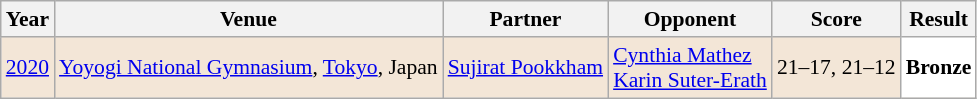<table class="sortable wikitable" style="font-size: 90%;">
<tr>
<th>Year</th>
<th>Venue</th>
<th>Partner</th>
<th>Opponent</th>
<th>Score</th>
<th>Result</th>
</tr>
<tr style="background:#F3E6D7">
<td align="center"><a href='#'>2020</a></td>
<td align="left"><a href='#'>Yoyogi National Gymnasium</a>, <a href='#'>Tokyo</a>, Japan</td>
<td align="left"> <a href='#'>Sujirat Pookkham</a></td>
<td align="left"> <a href='#'>Cynthia Mathez</a><br> <a href='#'>Karin Suter-Erath</a></td>
<td align="left">21–17, 21–12</td>
<td style="text-align:left; background:white"> <strong>Bronze</strong></td>
</tr>
</table>
